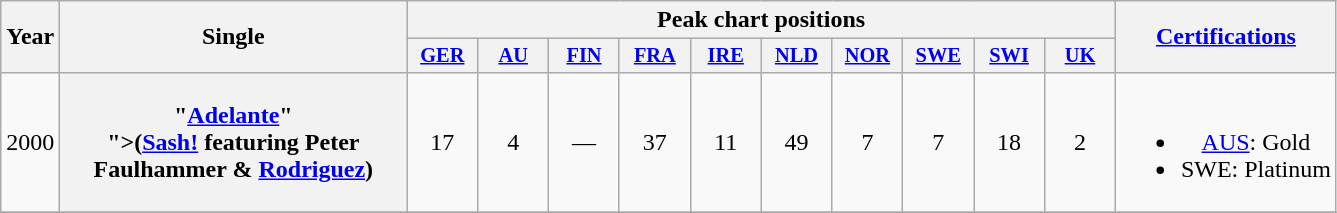<table class="wikitable plainrowheaders" style="text-align:center;" border="1">
<tr>
<th scope="col" rowspan="2">Year</th>
<th scope="colw" rowspan="2" style="width:14em;">Single</th>
<th scope="col" colspan="10">Peak chart positions</th>
<th scope="col" rowspan="2"><a href='#'>Certifications</a></th>
</tr>
<tr>
<th scope="col" style="width:3em;font-size:85%;"><a href='#'>GER</a><br></th>
<th scope="col" style="width:3em;font-size:85%;"><a href='#'>AU</a><br></th>
<th scope="col" style="width:3em;font-size:85%;"><a href='#'>FIN</a><br></th>
<th scope="col" style="width:3em;font-size:85%;"><a href='#'>FRA</a><br></th>
<th scope="col" style="width:3em;font-size:85%;"><a href='#'>IRE</a><br></th>
<th scope="col" style="width:3em;font-size:85%;"><a href='#'>NLD</a><br></th>
<th scope="col" style="width:3em;font-size:85%;"><a href='#'>NOR</a><br></th>
<th scope="col" style="width:3em;font-size:85%;"><a href='#'>SWE</a><br></th>
<th scope="col" style="width:3em;font-size:85%;"><a href='#'>SWI</a><br></th>
<th scope="col" style="width:3em;font-size:85%;"><a href='#'>UK</a><br></th>
</tr>
<tr>
<td rowspan="1">2000</td>
<th scope="row">"<a href='#'>Adelante</a>"<br><span>">(<a href='#'>Sash!</a> featuring Peter Faulhammer & <a href='#'>Rodriguez</a>)</span></th>
<td>17</td>
<td>4</td>
<td>—</td>
<td>37</td>
<td>11</td>
<td>49</td>
<td>7</td>
<td>7</td>
<td>18</td>
<td>2</td>
<td><br><ul><li><a href='#'>AUS</a>: Gold</li><li>SWE: Platinum</li></ul></td>
</tr>
<tr>
</tr>
</table>
